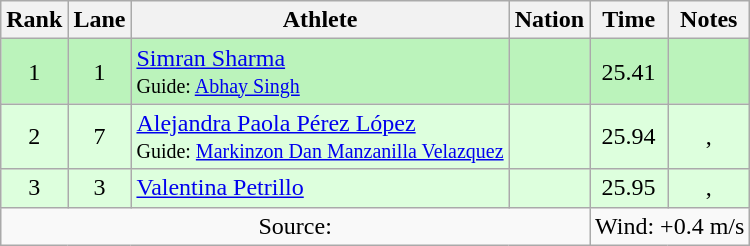<table class="wikitable sortable" style="text-align:center">
<tr>
<th scope="col">Rank</th>
<th scope="col">Lane</th>
<th scope="col">Athlete</th>
<th scope="col">Nation</th>
<th scope="col">Time</th>
<th scope="col">Notes</th>
</tr>
<tr bgcolor=bbf3bb>
<td>1</td>
<td>1</td>
<td align=left><a href='#'>Simran Sharma</a><br><small>Guide: <a href='#'>Abhay Singh</a></small></td>
<td align=left></td>
<td>25.41</td>
<td></td>
</tr>
<tr bgcolor=ddffdd>
<td>2</td>
<td>7</td>
<td align=left><a href='#'>Alejandra Paola Pérez López</a><br><small>Guide: <a href='#'>Markinzon Dan Manzanilla Velazquez</a></small></td>
<td align=left></td>
<td>25.94</td>
<td>, </td>
</tr>
<tr bgcolor=ddffdd>
<td>3</td>
<td>3</td>
<td align=left><a href='#'>Valentina Petrillo</a></td>
<td align=left></td>
<td>25.95</td>
<td>, </td>
</tr>
<tr class="sortbottom">
<td colspan="4">Source:</td>
<td colspan="2">Wind: +0.4 m/s</td>
</tr>
</table>
